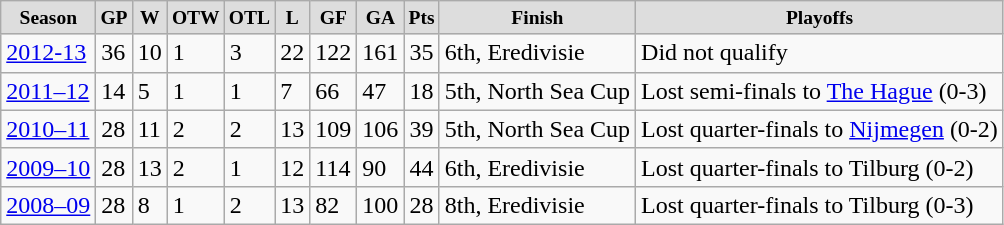<table class="wikitable">
<tr align="center" style="font-size: small; font-weight:bold; background-color:#dddddd; padding:5px;" |>
<td>Season</td>
<td>GP</td>
<td>W</td>
<td>OTW</td>
<td>OTL</td>
<td>L</td>
<td>GF</td>
<td>GA</td>
<td>Pts</td>
<td>Finish</td>
<td>Playoffs</td>
</tr>
<tr>
<td><a href='#'>2012-13</a></td>
<td>36</td>
<td>10</td>
<td>1</td>
<td>3</td>
<td>22</td>
<td>122</td>
<td>161</td>
<td>35</td>
<td>6th, Eredivisie</td>
<td>Did not qualify</td>
</tr>
<tr>
<td><a href='#'>2011–12</a></td>
<td>14</td>
<td>5</td>
<td>1</td>
<td>1</td>
<td>7</td>
<td>66</td>
<td>47</td>
<td>18</td>
<td>5th, North Sea Cup</td>
<td>Lost semi-finals to <a href='#'>The Hague</a> (0-3)</td>
</tr>
<tr>
<td><a href='#'>2010–11</a></td>
<td>28</td>
<td>11</td>
<td>2</td>
<td>2</td>
<td>13</td>
<td>109</td>
<td>106</td>
<td>39</td>
<td>5th, North Sea Cup</td>
<td>Lost quarter-finals to <a href='#'>Nijmegen</a> (0-2)</td>
</tr>
<tr>
<td><a href='#'>2009–10</a></td>
<td>28</td>
<td>13</td>
<td>2</td>
<td>1</td>
<td>12</td>
<td>114</td>
<td>90</td>
<td>44</td>
<td>6th, Eredivisie</td>
<td>Lost quarter-finals to Tilburg (0-2)</td>
</tr>
<tr>
<td><a href='#'>2008–09</a></td>
<td>28</td>
<td>8</td>
<td>1</td>
<td>2</td>
<td>13</td>
<td>82</td>
<td>100</td>
<td>28</td>
<td>8th, Eredivisie</td>
<td>Lost quarter-finals to Tilburg (0-3)</td>
</tr>
</table>
